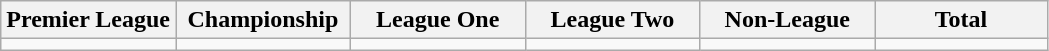<table class="wikitable">
<tr>
<th width="16.7%">Premier League</th>
<th width="16.7%">Championship</th>
<th width="16.7%">League One</th>
<th width="16.7%">League Two</th>
<th width="16.7%">Non-League</th>
<th width="16.7%">Total</th>
</tr>
<tr>
<td></td>
<td></td>
<td></td>
<td></td>
<td></td>
<td></td>
</tr>
</table>
